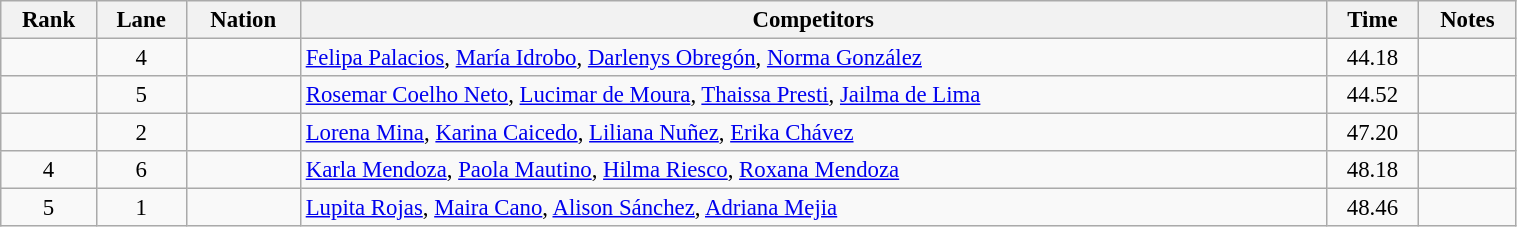<table class="wikitable sortable" width=80% style="text-align:center; font-size:95%">
<tr>
<th>Rank</th>
<th>Lane</th>
<th>Nation</th>
<th>Competitors</th>
<th>Time</th>
<th>Notes</th>
</tr>
<tr>
<td></td>
<td>4</td>
<td align=left></td>
<td align=left><a href='#'>Felipa Palacios</a>, <a href='#'>María Idrobo</a>, <a href='#'>Darlenys Obregón</a>, <a href='#'>Norma González</a></td>
<td>44.18</td>
<td></td>
</tr>
<tr>
<td></td>
<td>5</td>
<td align=left></td>
<td align=left><a href='#'>Rosemar Coelho Neto</a>, <a href='#'>Lucimar de Moura</a>, <a href='#'>Thaissa Presti</a>, <a href='#'>Jailma de Lima</a></td>
<td>44.52</td>
<td></td>
</tr>
<tr>
<td></td>
<td>2</td>
<td align=left></td>
<td align=left><a href='#'>Lorena Mina</a>, <a href='#'>Karina Caicedo</a>, <a href='#'>Liliana Nuñez</a>, <a href='#'>Erika Chávez</a></td>
<td>47.20</td>
<td></td>
</tr>
<tr>
<td>4</td>
<td>6</td>
<td align=left></td>
<td align=left><a href='#'>Karla Mendoza</a>, <a href='#'>Paola Mautino</a>, <a href='#'>Hilma Riesco</a>, <a href='#'>Roxana Mendoza</a></td>
<td>48.18</td>
<td></td>
</tr>
<tr>
<td>5</td>
<td>1</td>
<td align=left></td>
<td align=left><a href='#'>Lupita Rojas</a>, <a href='#'>Maira Cano</a>, <a href='#'>Alison Sánchez</a>, <a href='#'>Adriana Mejia</a></td>
<td>48.46</td>
<td></td>
</tr>
</table>
